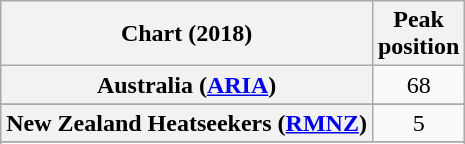<table class="wikitable sortable plainrowheaders" style="text-align:center">
<tr>
<th scope="col">Chart (2018)</th>
<th scope="col">Peak<br>position</th>
</tr>
<tr>
<th scope="row">Australia (<a href='#'>ARIA</a>)</th>
<td>68</td>
</tr>
<tr>
</tr>
<tr>
</tr>
<tr>
</tr>
<tr>
<th scope="row">New Zealand Heatseekers (<a href='#'>RMNZ</a>)</th>
<td>5</td>
</tr>
<tr>
</tr>
<tr>
</tr>
<tr>
</tr>
</table>
